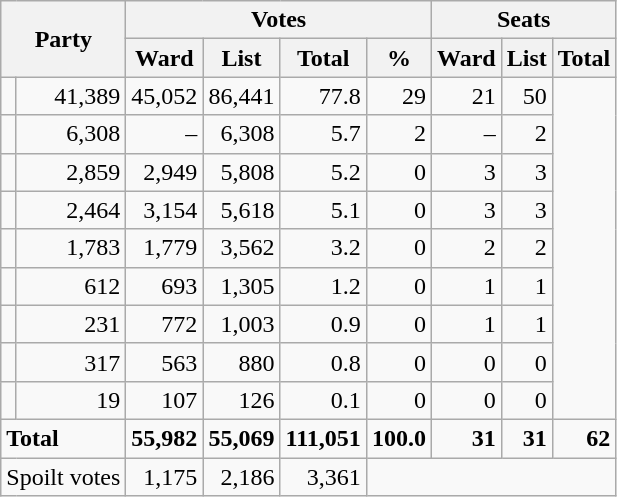<table class=wikitable style="text-align:right">
<tr>
<th rowspan="2" colspan="2">Party</th>
<th colspan="4" align="center">Votes</th>
<th colspan="3" align="center">Seats</th>
</tr>
<tr>
<th>Ward</th>
<th>List</th>
<th>Total</th>
<th>%</th>
<th>Ward</th>
<th>List</th>
<th>Total</th>
</tr>
<tr>
<td></td>
<td>41,389</td>
<td>45,052</td>
<td>86,441</td>
<td>77.8</td>
<td>29</td>
<td>21</td>
<td>50</td>
</tr>
<tr>
<td></td>
<td>6,308</td>
<td>–</td>
<td>6,308</td>
<td>5.7</td>
<td>2</td>
<td>–</td>
<td>2</td>
</tr>
<tr>
<td></td>
<td>2,859</td>
<td>2,949</td>
<td>5,808</td>
<td>5.2</td>
<td>0</td>
<td>3</td>
<td>3</td>
</tr>
<tr>
<td></td>
<td>2,464</td>
<td>3,154</td>
<td>5,618</td>
<td>5.1</td>
<td>0</td>
<td>3</td>
<td>3</td>
</tr>
<tr>
<td></td>
<td>1,783</td>
<td>1,779</td>
<td>3,562</td>
<td>3.2</td>
<td>0</td>
<td>2</td>
<td>2</td>
</tr>
<tr>
<td></td>
<td>612</td>
<td>693</td>
<td>1,305</td>
<td>1.2</td>
<td>0</td>
<td>1</td>
<td>1</td>
</tr>
<tr>
<td></td>
<td>231</td>
<td>772</td>
<td>1,003</td>
<td>0.9</td>
<td>0</td>
<td>1</td>
<td>1</td>
</tr>
<tr>
<td></td>
<td>317</td>
<td>563</td>
<td>880</td>
<td>0.8</td>
<td>0</td>
<td>0</td>
<td>0</td>
</tr>
<tr>
<td></td>
<td>19</td>
<td>107</td>
<td>126</td>
<td>0.1</td>
<td>0</td>
<td>0</td>
<td>0</td>
</tr>
<tr>
<td colspan="2" style="text-align:left"><strong>Total</strong></td>
<td><strong>55,982</strong></td>
<td><strong>55,069</strong></td>
<td><strong>111,051</strong></td>
<td><strong>100.0</strong></td>
<td><strong>31</strong></td>
<td><strong>31</strong></td>
<td><strong>62</strong></td>
</tr>
<tr>
<td colspan="2" style="text-align:left">Spoilt votes</td>
<td>1,175</td>
<td>2,186</td>
<td>3,361</td>
</tr>
</table>
